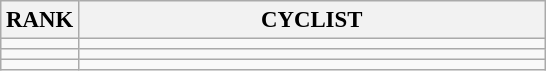<table class="wikitable" style="font-size:95%;">
<tr>
<th>RANK</th>
<th align="left" style="width: 20em">CYCLIST</th>
</tr>
<tr>
<td align="center"></td>
<td></td>
</tr>
<tr>
<td align="center"></td>
<td></td>
</tr>
<tr>
<td align="center"></td>
<td></td>
</tr>
</table>
